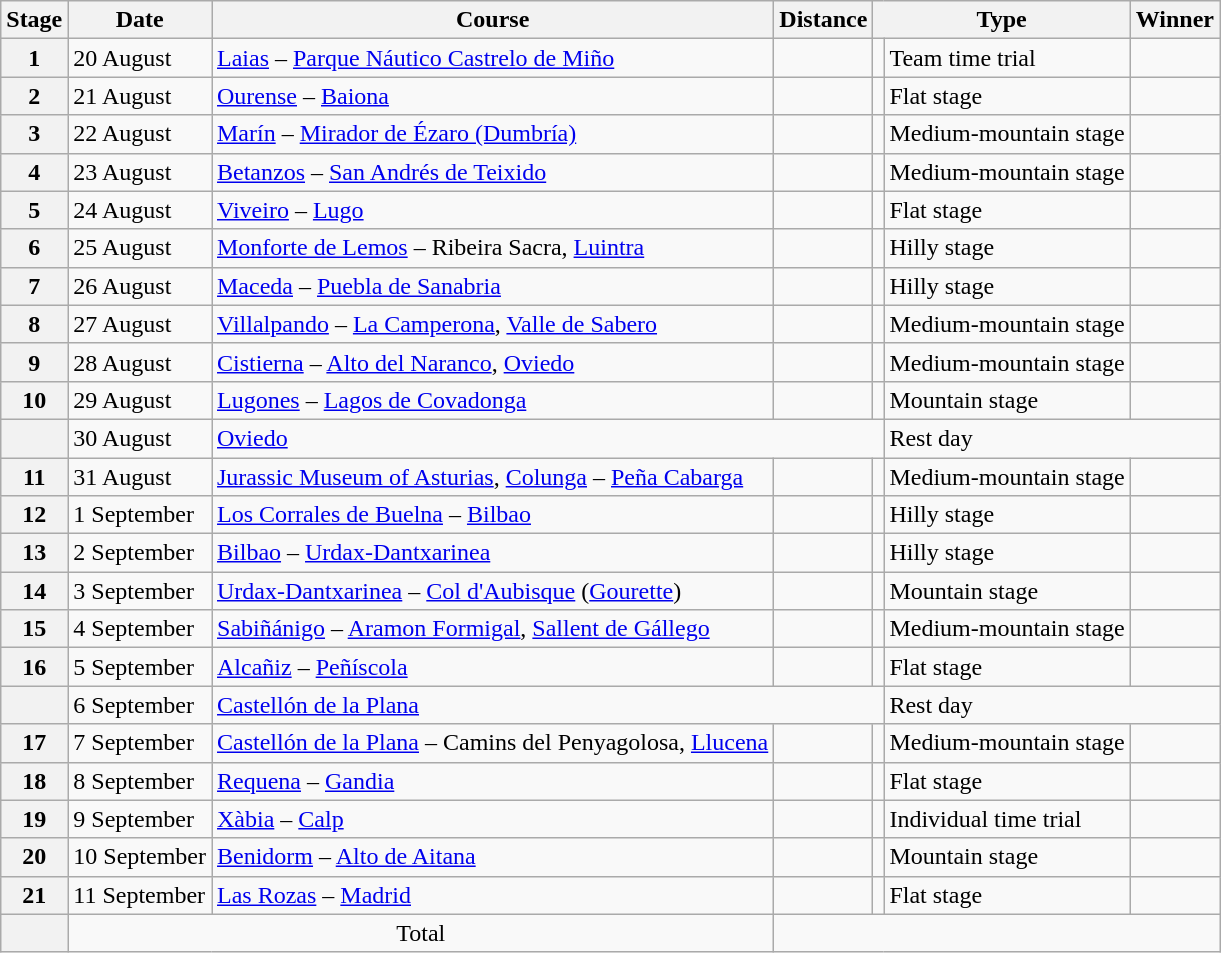<table class="wikitable">
<tr>
<th scope="col">Stage</th>
<th scope="col">Date</th>
<th scope="col">Course</th>
<th scope="col">Distance</th>
<th scope="col" colspan="2">Type</th>
<th scope="col">Winner</th>
</tr>
<tr>
<th scope="row">1</th>
<td>20 August</td>
<td><a href='#'>Laias</a> – <a href='#'>Parque Náutico Castrelo de Miño</a></td>
<td style="text-align:center;"></td>
<td></td>
<td>Team time trial</td>
<td> </td>
</tr>
<tr>
<th scope="row">2</th>
<td>21 August</td>
<td><a href='#'>Ourense</a> – <a href='#'>Baiona</a></td>
<td style="text-align:center;"></td>
<td></td>
<td>Flat stage</td>
<td></td>
</tr>
<tr>
<th scope="row">3</th>
<td>22 August</td>
<td><a href='#'>Marín</a> – <a href='#'>Mirador de Ézaro (Dumbría)</a></td>
<td style="text-align:center;"></td>
<td></td>
<td>Medium-mountain stage</td>
<td></td>
</tr>
<tr>
<th scope="row">4</th>
<td>23 August</td>
<td><a href='#'>Betanzos</a> – <a href='#'>San Andrés de Teixido</a></td>
<td style="text-align:center;"></td>
<td></td>
<td>Medium-mountain stage</td>
<td></td>
</tr>
<tr>
<th scope="row">5</th>
<td>24 August</td>
<td><a href='#'>Viveiro</a> – <a href='#'>Lugo</a></td>
<td style="text-align:center;"></td>
<td></td>
<td>Flat stage</td>
<td></td>
</tr>
<tr>
<th scope="row">6</th>
<td>25 August</td>
<td><a href='#'>Monforte de Lemos</a> – Ribeira Sacra, <a href='#'>Luintra</a></td>
<td style="text-align:center;"></td>
<td></td>
<td>Hilly stage</td>
<td></td>
</tr>
<tr>
<th scope="row">7</th>
<td>26 August</td>
<td><a href='#'>Maceda</a> – <a href='#'>Puebla de Sanabria</a></td>
<td style="text-align:center;"></td>
<td></td>
<td>Hilly stage</td>
<td></td>
</tr>
<tr>
<th scope="row">8</th>
<td>27 August</td>
<td><a href='#'>Villalpando</a> – <a href='#'>La Camperona</a>, <a href='#'>Valle de Sabero</a></td>
<td style="text-align:center;"></td>
<td></td>
<td>Medium-mountain stage</td>
<td></td>
</tr>
<tr>
<th scope="row">9</th>
<td>28 August</td>
<td><a href='#'>Cistierna</a> – <a href='#'>Alto del Naranco</a>, <a href='#'>Oviedo</a></td>
<td style="text-align:center;"></td>
<td></td>
<td>Medium-mountain stage</td>
<td></td>
</tr>
<tr>
<th scope="row">10</th>
<td>29 August</td>
<td><a href='#'>Lugones</a> – <a href='#'>Lagos de Covadonga</a></td>
<td style="text-align:center;"></td>
<td></td>
<td>Mountain stage</td>
<td></td>
</tr>
<tr>
<th></th>
<td>30 August</td>
<td colspan="3" style="text-align:left;"><a href='#'>Oviedo</a></td>
<td colspan="2">Rest day</td>
</tr>
<tr>
<th scope="row">11</th>
<td>31 August</td>
<td><a href='#'>Jurassic Museum of Asturias</a>, <a href='#'>Colunga</a> – <a href='#'>Peña Cabarga</a></td>
<td style="text-align:center;"></td>
<td></td>
<td>Medium-mountain stage</td>
<td></td>
</tr>
<tr>
<th scope="row">12</th>
<td>1 September</td>
<td><a href='#'>Los Corrales de Buelna</a> – <a href='#'>Bilbao</a></td>
<td style="text-align:center;"></td>
<td></td>
<td>Hilly stage</td>
<td></td>
</tr>
<tr>
<th scope="row">13</th>
<td>2 September</td>
<td><a href='#'>Bilbao</a> – <a href='#'>Urdax-Dantxarinea</a></td>
<td style="text-align:center;"></td>
<td></td>
<td>Hilly stage</td>
<td></td>
</tr>
<tr>
<th scope="row">14</th>
<td>3 September</td>
<td><a href='#'>Urdax-Dantxarinea</a> – <a href='#'>Col d'Aubisque</a> (<a href='#'>Gourette</a>)</td>
<td style="text-align:center;"></td>
<td></td>
<td>Mountain stage</td>
<td></td>
</tr>
<tr>
<th scope="row">15</th>
<td>4 September</td>
<td><a href='#'>Sabiñánigo</a> – <a href='#'>Aramon Formigal</a>, <a href='#'>Sallent de Gállego</a></td>
<td style="text-align:center;"></td>
<td></td>
<td>Medium-mountain stage</td>
<td></td>
</tr>
<tr>
<th scope="row">16</th>
<td>5 September</td>
<td><a href='#'>Alcañiz</a> – <a href='#'>Peñíscola</a></td>
<td style="text-align:center;"></td>
<td></td>
<td>Flat stage</td>
<td></td>
</tr>
<tr>
<th></th>
<td>6 September</td>
<td colspan="3" style="text-align:left;"><a href='#'>Castellón de la Plana</a></td>
<td colspan="2">Rest day</td>
</tr>
<tr>
<th scope="row">17</th>
<td>7 September</td>
<td><a href='#'>Castellón de la Plana</a> – Camins del Penyagolosa, <a href='#'>Llucena</a></td>
<td style="text-align:center;"></td>
<td></td>
<td>Medium-mountain stage</td>
<td></td>
</tr>
<tr>
<th scope="row">18</th>
<td>8 September</td>
<td><a href='#'>Requena</a> – <a href='#'>Gandia</a></td>
<td style="text-align:center;"></td>
<td></td>
<td>Flat stage</td>
<td></td>
</tr>
<tr>
<th scope="row">19</th>
<td>9 September</td>
<td><a href='#'>Xàbia</a> – <a href='#'>Calp</a></td>
<td style="text-align:center;"></td>
<td></td>
<td>Individual time trial</td>
<td></td>
</tr>
<tr>
<th scope="row">20</th>
<td>10 September</td>
<td><a href='#'>Benidorm</a> – <a href='#'>Alto de Aitana</a></td>
<td style="text-align:center;"></td>
<td></td>
<td>Mountain stage</td>
<td></td>
</tr>
<tr>
<th scope="row">21</th>
<td>11 September</td>
<td><a href='#'>Las Rozas</a> – <a href='#'>Madrid</a></td>
<td style="text-align:center;"></td>
<td></td>
<td>Flat stage</td>
<td></td>
</tr>
<tr>
<th scope="row"></th>
<td colspan="2" style="text-align:center">Total</td>
<td colspan="5" style="text-align:center"></td>
</tr>
</table>
